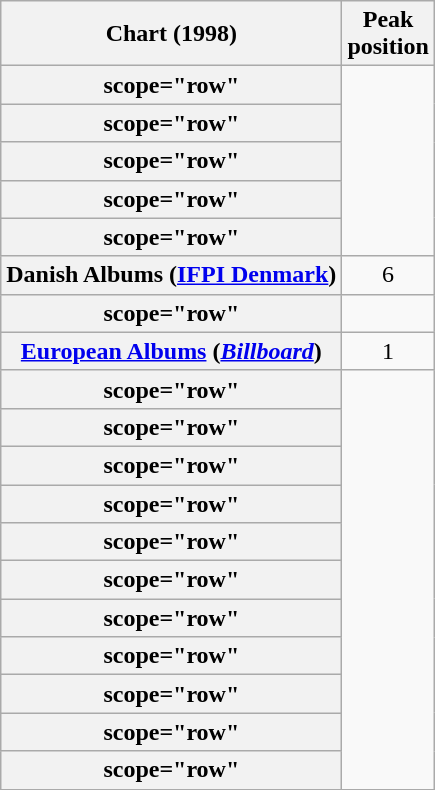<table class="wikitable sortable plainrowheaders" style="text-align:center;">
<tr>
<th scope="col">Chart (1998)</th>
<th scope="col">Peak<br>position</th>
</tr>
<tr>
<th>scope="row" </th>
</tr>
<tr>
<th>scope="row" </th>
</tr>
<tr>
<th>scope="row" </th>
</tr>
<tr>
<th>scope="row" </th>
</tr>
<tr>
<th>scope="row" </th>
</tr>
<tr>
<th scope="row">Danish Albums (<a href='#'>IFPI Denmark</a>)</th>
<td>6</td>
</tr>
<tr>
<th>scope="row" </th>
</tr>
<tr>
<th scope="row"><a href='#'>European Albums</a> (<a href='#'><em>Billboard</em></a>)</th>
<td>1</td>
</tr>
<tr>
<th>scope="row" </th>
</tr>
<tr>
<th>scope="row" </th>
</tr>
<tr>
<th>scope="row" </th>
</tr>
<tr>
<th>scope="row" </th>
</tr>
<tr>
<th>scope="row" </th>
</tr>
<tr>
<th>scope="row" </th>
</tr>
<tr>
<th>scope="row" </th>
</tr>
<tr>
<th>scope="row" </th>
</tr>
<tr>
<th>scope="row" </th>
</tr>
<tr>
<th>scope="row" </th>
</tr>
<tr>
<th>scope="row" </th>
</tr>
<tr>
</tr>
</table>
